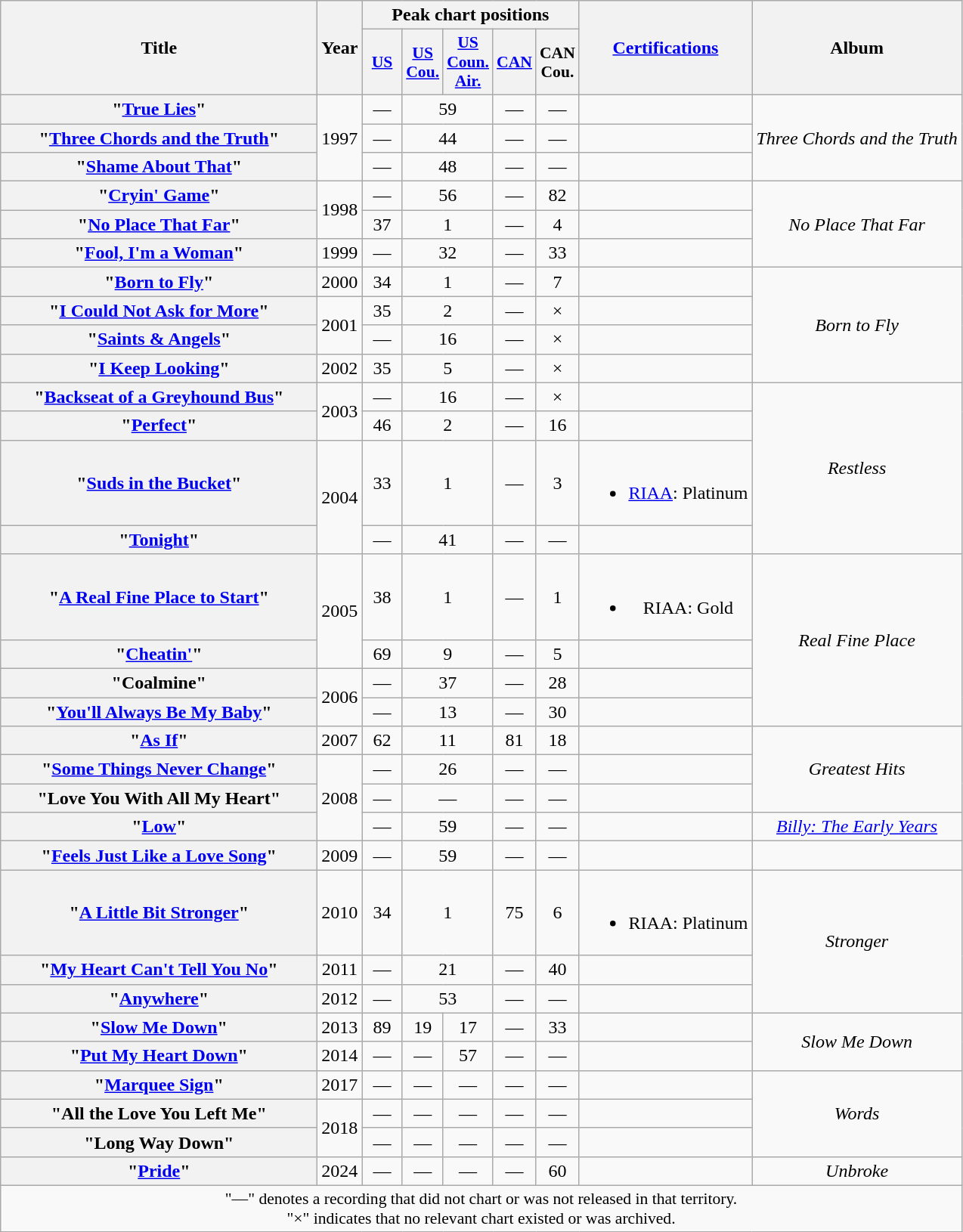<table class="wikitable plainrowheaders" style="text-align:center;" border="1">
<tr>
<th scope="col" rowspan="2" style="width:17em;">Title</th>
<th scope="col" rowspan="2">Year</th>
<th scope="col" colspan="5">Peak chart positions</th>
<th scope="col" rowspan="2"><a href='#'>Certifications</a></th>
<th scope="col" rowspan="2">Album</th>
</tr>
<tr>
<th scope="col" style="width:2em;font-size:90%;"><a href='#'>US</a><br></th>
<th scope="col" style="width:2em;font-size:90%;"><a href='#'>US<br>Cou.</a><br></th>
<th scope="col" style="width:2em;font-size:90%;"><a href='#'>US<br>Coun.<br>Air.</a><br></th>
<th scope="col" style="width:2em;font-size:90%;"><a href='#'>CAN</a><br></th>
<th scope="col" style="width:2em;font-size:90%;">CAN<br>Cou.<br></th>
</tr>
<tr>
<th scope="row">"<a href='#'>True Lies</a>"</th>
<td rowspan="3">1997</td>
<td>—</td>
<td colspan="2">59</td>
<td>—</td>
<td>—</td>
<td></td>
<td rowspan="3"><em>Three Chords and the Truth</em></td>
</tr>
<tr>
<th scope="row">"<a href='#'>Three Chords and the Truth</a>"</th>
<td>—</td>
<td colspan="2">44</td>
<td>—</td>
<td>—</td>
<td></td>
</tr>
<tr>
<th scope="row">"<a href='#'>Shame About That</a>"</th>
<td>—</td>
<td colspan="2">48</td>
<td>—</td>
<td>—</td>
<td></td>
</tr>
<tr>
<th scope="row">"<a href='#'>Cryin' Game</a>"</th>
<td rowspan="2">1998</td>
<td>—</td>
<td colspan="2">56</td>
<td>—</td>
<td>82</td>
<td></td>
<td rowspan="3"><em>No Place That Far</em></td>
</tr>
<tr>
<th scope="row">"<a href='#'>No Place That Far</a>"</th>
<td>37</td>
<td colspan="2">1</td>
<td>—</td>
<td>4</td>
<td></td>
</tr>
<tr>
<th scope="row">"<a href='#'>Fool, I'm a Woman</a>"</th>
<td>1999</td>
<td>—</td>
<td colspan="2">32</td>
<td>—</td>
<td>33</td>
<td></td>
</tr>
<tr>
<th scope="row">"<a href='#'>Born to Fly</a>"</th>
<td>2000</td>
<td>34</td>
<td colspan="2">1</td>
<td>—</td>
<td>7</td>
<td></td>
<td rowspan="4"><em>Born to Fly</em></td>
</tr>
<tr>
<th scope="row">"<a href='#'>I Could Not Ask for More</a>"</th>
<td rowspan="2">2001</td>
<td>35</td>
<td colspan="2">2</td>
<td>—</td>
<td>×</td>
<td></td>
</tr>
<tr>
<th scope="row">"<a href='#'>Saints & Angels</a>"</th>
<td>—</td>
<td colspan="2">16</td>
<td>—</td>
<td>×</td>
<td></td>
</tr>
<tr>
<th scope="row">"<a href='#'>I Keep Looking</a>"</th>
<td>2002</td>
<td>35</td>
<td colspan="2">5</td>
<td>—</td>
<td>×</td>
<td></td>
</tr>
<tr>
<th scope="row">"<a href='#'>Backseat of a Greyhound Bus</a>"</th>
<td rowspan="2">2003</td>
<td>—</td>
<td colspan="2">16</td>
<td>—</td>
<td>×</td>
<td></td>
<td rowspan="4"><em>Restless</em></td>
</tr>
<tr>
<th scope="row">"<a href='#'>Perfect</a>"</th>
<td>46</td>
<td colspan="2">2</td>
<td>—</td>
<td>16</td>
<td></td>
</tr>
<tr>
<th scope="row">"<a href='#'>Suds in the Bucket</a>"</th>
<td rowspan="2">2004</td>
<td>33</td>
<td colspan="2">1</td>
<td>—</td>
<td>3</td>
<td align="left"><br><ul><li><a href='#'>RIAA</a>: Platinum</li></ul></td>
</tr>
<tr>
<th scope="row">"<a href='#'>Tonight</a>"</th>
<td>—</td>
<td colspan="2">41</td>
<td>—</td>
<td>—</td>
<td></td>
</tr>
<tr>
<th scope="row">"<a href='#'>A Real Fine Place to Start</a>"</th>
<td rowspan="2">2005</td>
<td>38</td>
<td colspan="2">1</td>
<td>—</td>
<td>1</td>
<td><br><ul><li>RIAA: Gold</li></ul></td>
<td rowspan="4"><em>Real Fine Place</em></td>
</tr>
<tr>
<th scope="row">"<a href='#'>Cheatin'</a>"</th>
<td>69</td>
<td colspan="2">9</td>
<td>—</td>
<td>5</td>
<td></td>
</tr>
<tr>
<th scope="row">"Coalmine"</th>
<td rowspan="2">2006</td>
<td>—</td>
<td colspan="2">37</td>
<td>—</td>
<td>28</td>
<td></td>
</tr>
<tr>
<th scope="row">"<a href='#'>You'll Always Be My Baby</a>"</th>
<td>—</td>
<td colspan="2">13</td>
<td>—</td>
<td>30</td>
<td></td>
</tr>
<tr>
<th scope="row">"<a href='#'>As If</a>"</th>
<td>2007</td>
<td>62</td>
<td colspan="2">11</td>
<td>81</td>
<td>18</td>
<td></td>
<td rowspan="3"><em>Greatest Hits</em></td>
</tr>
<tr>
<th scope="row">"<a href='#'>Some Things Never Change</a>"</th>
<td rowspan="3">2008</td>
<td>—</td>
<td colspan="2">26</td>
<td>—</td>
<td>—</td>
<td></td>
</tr>
<tr>
<th scope="row">"Love You With All My Heart"</th>
<td>—</td>
<td colspan="2">—</td>
<td>—</td>
<td>—</td>
<td></td>
</tr>
<tr>
<th scope="row">"<a href='#'>Low</a>"</th>
<td>—</td>
<td colspan="2">59</td>
<td>—</td>
<td>—</td>
<td></td>
<td><em><a href='#'>Billy: The Early Years</a></em></td>
</tr>
<tr>
<th scope="row">"<a href='#'>Feels Just Like a Love Song</a>"</th>
<td>2009</td>
<td>—</td>
<td colspan="2">59</td>
<td>—</td>
<td>—</td>
<td></td>
<td></td>
</tr>
<tr>
<th scope="row">"<a href='#'>A Little Bit Stronger</a>"</th>
<td>2010</td>
<td>34</td>
<td colspan="2">1</td>
<td>75</td>
<td>6</td>
<td><br><ul><li>RIAA: Platinum</li></ul></td>
<td rowspan="3"><em>Stronger</em></td>
</tr>
<tr>
<th scope="row">"<a href='#'>My Heart Can't Tell You No</a>"</th>
<td>2011</td>
<td>—</td>
<td colspan="2">21</td>
<td>—</td>
<td>40</td>
<td></td>
</tr>
<tr>
<th scope="row">"<a href='#'>Anywhere</a>"</th>
<td>2012</td>
<td>—</td>
<td colspan="2">53</td>
<td>—</td>
<td>—</td>
<td></td>
</tr>
<tr>
<th scope="row">"<a href='#'>Slow Me Down</a>"</th>
<td>2013</td>
<td>89</td>
<td>19</td>
<td>17</td>
<td>—</td>
<td>33</td>
<td></td>
<td rowspan="2"><em>Slow Me Down</em></td>
</tr>
<tr>
<th scope="row">"<a href='#'>Put My Heart Down</a>"</th>
<td>2014</td>
<td>—</td>
<td>—</td>
<td>57</td>
<td>—</td>
<td>—</td>
<td></td>
</tr>
<tr>
<th scope="row">"<a href='#'>Marquee Sign</a>"</th>
<td>2017</td>
<td>—</td>
<td>—</td>
<td>—</td>
<td>—</td>
<td>—</td>
<td></td>
<td rowspan="3"><em>Words</em></td>
</tr>
<tr>
<th scope="row">"All the Love You Left Me"</th>
<td rowspan="2">2018</td>
<td>—</td>
<td>—</td>
<td>—</td>
<td>—</td>
<td>—</td>
<td></td>
</tr>
<tr>
<th scope="row">"Long Way Down"</th>
<td>—</td>
<td>—</td>
<td>—</td>
<td>—</td>
<td>—</td>
<td></td>
</tr>
<tr>
<th scope="row">"<a href='#'>Pride</a>"</th>
<td>2024</td>
<td>—</td>
<td>—</td>
<td>—</td>
<td>—</td>
<td>60</td>
<td></td>
<td><em>Unbroke</em></td>
</tr>
<tr>
<td colspan="9" style="font-size:90%">"—" denotes a recording that did not chart or was not released in that territory.<br>"×" indicates that no relevant chart existed or was archived.</td>
</tr>
</table>
